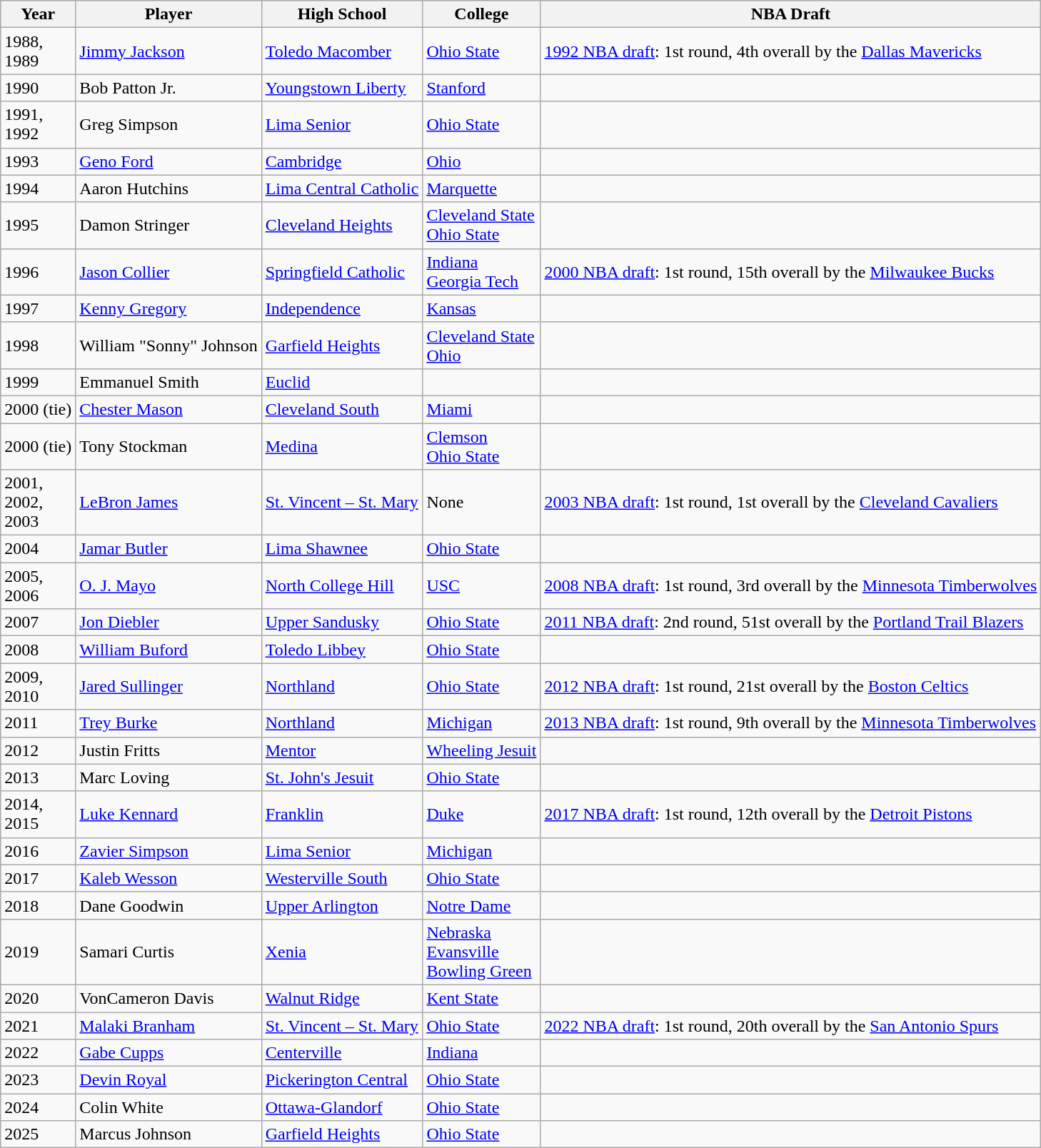<table class="wikitable sortable">
<tr>
<th>Year</th>
<th>Player</th>
<th>High School</th>
<th>College</th>
<th>NBA Draft</th>
</tr>
<tr>
<td>1988,<br>1989</td>
<td><a href='#'>Jimmy Jackson</a></td>
<td><a href='#'>Toledo Macomber</a></td>
<td><a href='#'>Ohio State</a></td>
<td><a href='#'>1992 NBA draft</a>: 1st round, 4th overall by the <a href='#'>Dallas Mavericks</a></td>
</tr>
<tr>
<td>1990</td>
<td>Bob Patton Jr.</td>
<td><a href='#'>Youngstown Liberty</a></td>
<td><a href='#'>Stanford</a></td>
<td></td>
</tr>
<tr>
<td>1991,<br>1992</td>
<td>Greg Simpson</td>
<td><a href='#'>Lima Senior</a></td>
<td><a href='#'>Ohio State</a></td>
<td></td>
</tr>
<tr>
<td>1993</td>
<td><a href='#'>Geno Ford</a></td>
<td><a href='#'>Cambridge</a></td>
<td><a href='#'>Ohio</a></td>
<td></td>
</tr>
<tr>
<td>1994</td>
<td>Aaron Hutchins</td>
<td><a href='#'>Lima Central Catholic</a></td>
<td><a href='#'>Marquette</a></td>
<td></td>
</tr>
<tr>
<td>1995</td>
<td>Damon Stringer</td>
<td><a href='#'>Cleveland Heights</a></td>
<td><a href='#'>Cleveland State</a><br><a href='#'>Ohio State</a></td>
<td></td>
</tr>
<tr>
<td>1996</td>
<td><a href='#'>Jason Collier</a></td>
<td><a href='#'>Springfield Catholic</a></td>
<td><a href='#'>Indiana</a><br><a href='#'>Georgia Tech</a></td>
<td><a href='#'>2000 NBA draft</a>: 1st round, 15th overall by the <a href='#'>Milwaukee Bucks</a></td>
</tr>
<tr>
<td>1997</td>
<td><a href='#'>Kenny Gregory</a></td>
<td><a href='#'>Independence</a></td>
<td><a href='#'>Kansas</a></td>
<td></td>
</tr>
<tr>
<td>1998</td>
<td>William "Sonny" Johnson</td>
<td><a href='#'>Garfield Heights</a></td>
<td><a href='#'>Cleveland State</a><br><a href='#'>Ohio</a></td>
<td></td>
</tr>
<tr>
<td>1999</td>
<td>Emmanuel Smith</td>
<td><a href='#'>Euclid</a></td>
<td></td>
</tr>
<tr>
<td>2000 (tie)</td>
<td><a href='#'>Chester Mason</a></td>
<td><a href='#'>Cleveland South</a></td>
<td><a href='#'>Miami</a></td>
<td></td>
</tr>
<tr>
<td>2000 (tie)</td>
<td>Tony Stockman</td>
<td><a href='#'>Medina</a></td>
<td><a href='#'>Clemson</a><br><a href='#'>Ohio State</a></td>
<td></td>
</tr>
<tr>
<td>2001,<br>2002,<br>2003</td>
<td><a href='#'>LeBron James</a></td>
<td><a href='#'>St. Vincent – St. Mary</a></td>
<td>None</td>
<td><a href='#'>2003 NBA draft</a>: 1st round, 1st overall by the <a href='#'>Cleveland Cavaliers</a></td>
</tr>
<tr>
<td>2004</td>
<td><a href='#'>Jamar Butler</a></td>
<td><a href='#'>Lima Shawnee</a></td>
<td><a href='#'>Ohio State</a></td>
<td></td>
</tr>
<tr>
<td>2005,<br>2006</td>
<td><a href='#'>O. J. Mayo</a></td>
<td><a href='#'>North College Hill</a></td>
<td><a href='#'>USC</a></td>
<td><a href='#'>2008 NBA draft</a>: 1st round, 3rd overall by the <a href='#'>Minnesota Timberwolves</a></td>
</tr>
<tr>
<td>2007</td>
<td><a href='#'>Jon Diebler</a></td>
<td><a href='#'>Upper Sandusky</a></td>
<td><a href='#'>Ohio State</a></td>
<td><a href='#'>2011 NBA draft</a>: 2nd round, 51st overall by the <a href='#'>Portland Trail Blazers</a></td>
</tr>
<tr>
<td>2008</td>
<td><a href='#'>William Buford</a></td>
<td><a href='#'>Toledo Libbey</a></td>
<td><a href='#'>Ohio State</a></td>
<td></td>
</tr>
<tr>
<td>2009,<br>2010</td>
<td><a href='#'>Jared Sullinger</a></td>
<td><a href='#'>Northland</a></td>
<td><a href='#'>Ohio State</a></td>
<td><a href='#'>2012 NBA draft</a>: 1st round, 21st overall by the <a href='#'>Boston Celtics</a></td>
</tr>
<tr>
<td>2011</td>
<td><a href='#'>Trey Burke</a></td>
<td><a href='#'>Northland</a></td>
<td><a href='#'>Michigan</a></td>
<td><a href='#'>2013 NBA draft</a>: 1st round, 9th overall by the <a href='#'>Minnesota Timberwolves</a></td>
</tr>
<tr>
<td>2012</td>
<td>Justin Fritts</td>
<td><a href='#'>Mentor</a></td>
<td><a href='#'>Wheeling Jesuit</a></td>
<td></td>
</tr>
<tr>
<td>2013</td>
<td>Marc Loving</td>
<td><a href='#'>St. John's Jesuit</a></td>
<td><a href='#'>Ohio State</a></td>
<td></td>
</tr>
<tr>
<td>2014,<br>2015</td>
<td><a href='#'>Luke Kennard</a></td>
<td><a href='#'>Franklin</a></td>
<td><a href='#'>Duke</a></td>
<td><a href='#'>2017 NBA draft</a>: 1st round, 12th overall by the <a href='#'>Detroit Pistons</a></td>
</tr>
<tr>
<td>2016<br></td>
<td><a href='#'>Zavier Simpson</a></td>
<td><a href='#'>Lima Senior</a></td>
<td><a href='#'>Michigan</a></td>
<td></td>
</tr>
<tr>
<td>2017<br></td>
<td><a href='#'>Kaleb Wesson</a></td>
<td><a href='#'>Westerville South</a></td>
<td><a href='#'>Ohio State</a></td>
<td></td>
</tr>
<tr>
<td>2018<br></td>
<td>Dane Goodwin</td>
<td><a href='#'>Upper Arlington</a></td>
<td><a href='#'>Notre Dame</a></td>
<td></td>
</tr>
<tr>
<td>2019<br></td>
<td>Samari Curtis</td>
<td><a href='#'>Xenia</a></td>
<td><a href='#'>Nebraska</a><br><a href='#'>Evansville</a><br><a href='#'>Bowling Green</a></td>
<td></td>
</tr>
<tr>
<td>2020<br></td>
<td>VonCameron Davis</td>
<td><a href='#'>Walnut Ridge</a></td>
<td><a href='#'>Kent State</a></td>
<td></td>
</tr>
<tr>
<td>2021<br></td>
<td><a href='#'>Malaki Branham</a></td>
<td><a href='#'>St. Vincent – St. Mary</a></td>
<td><a href='#'>Ohio State</a></td>
<td><a href='#'>2022 NBA draft</a>: 1st round, 20th overall by the <a href='#'>San Antonio Spurs</a></td>
</tr>
<tr>
<td>2022<br></td>
<td><a href='#'>Gabe Cupps</a></td>
<td><a href='#'>Centerville</a></td>
<td><a href='#'>Indiana</a></td>
<td></td>
</tr>
<tr>
<td>2023<br></td>
<td><a href='#'>Devin Royal</a></td>
<td><a href='#'>Pickerington Central</a></td>
<td><a href='#'>Ohio State</a></td>
<td></td>
</tr>
<tr>
<td>2024</td>
<td>Colin White</td>
<td><a href='#'>Ottawa-Glandorf</a></td>
<td><a href='#'>Ohio State</a></td>
<td></td>
</tr>
<tr>
<td>2025</td>
<td>Marcus Johnson</td>
<td><a href='#'>Garfield Heights</a></td>
<td><a href='#'>Ohio State</a></td>
</tr>
</table>
